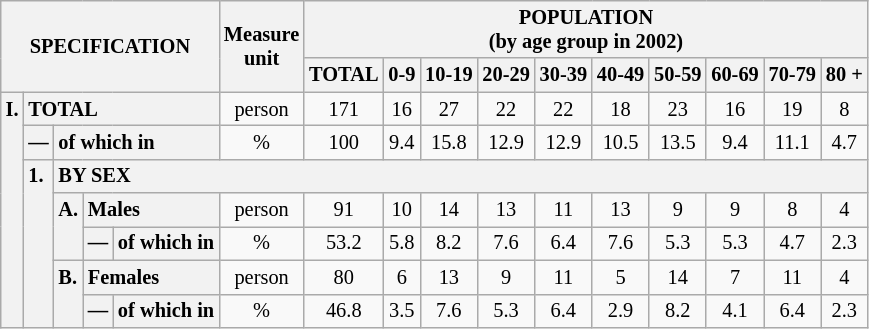<table class="wikitable" style="font-size:85%; text-align:center">
<tr>
<th rowspan="2" colspan="5">SPECIFICATION</th>
<th rowspan="2">Measure<br> unit</th>
<th colspan="10" rowspan="1">POPULATION<br> (by age group in 2002)</th>
</tr>
<tr>
<th>TOTAL</th>
<th>0-9</th>
<th>10-19</th>
<th>20-29</th>
<th>30-39</th>
<th>40-49</th>
<th>50-59</th>
<th>60-69</th>
<th>70-79</th>
<th>80 +</th>
</tr>
<tr>
<th style="text-align:left" valign="top" rowspan="7">I.</th>
<th style="text-align:left" colspan="4">TOTAL</th>
<td>person</td>
<td>171</td>
<td>16</td>
<td>27</td>
<td>22</td>
<td>22</td>
<td>18</td>
<td>23</td>
<td>16</td>
<td>19</td>
<td>8</td>
</tr>
<tr>
<th style="text-align:left" valign="top">—</th>
<th style="text-align:left" colspan="3">of which in</th>
<td>%</td>
<td>100</td>
<td>9.4</td>
<td>15.8</td>
<td>12.9</td>
<td>12.9</td>
<td>10.5</td>
<td>13.5</td>
<td>9.4</td>
<td>11.1</td>
<td>4.7</td>
</tr>
<tr>
<th style="text-align:left" valign="top" rowspan="5">1.</th>
<th style="text-align:left" colspan="14">BY SEX</th>
</tr>
<tr>
<th style="text-align:left" valign="top" rowspan="2">A.</th>
<th style="text-align:left" colspan="2">Males</th>
<td>person</td>
<td>91</td>
<td>10</td>
<td>14</td>
<td>13</td>
<td>11</td>
<td>13</td>
<td>9</td>
<td>9</td>
<td>8</td>
<td>4</td>
</tr>
<tr>
<th style="text-align:left" valign="top">—</th>
<th style="text-align:left" colspan="1">of which in</th>
<td>%</td>
<td>53.2</td>
<td>5.8</td>
<td>8.2</td>
<td>7.6</td>
<td>6.4</td>
<td>7.6</td>
<td>5.3</td>
<td>5.3</td>
<td>4.7</td>
<td>2.3</td>
</tr>
<tr>
<th style="text-align:left" valign="top" rowspan="2">B.</th>
<th style="text-align:left" colspan="2">Females</th>
<td>person</td>
<td>80</td>
<td>6</td>
<td>13</td>
<td>9</td>
<td>11</td>
<td>5</td>
<td>14</td>
<td>7</td>
<td>11</td>
<td>4</td>
</tr>
<tr>
<th style="text-align:left" valign="top">—</th>
<th style="text-align:left" colspan="1">of which in</th>
<td>%</td>
<td>46.8</td>
<td>3.5</td>
<td>7.6</td>
<td>5.3</td>
<td>6.4</td>
<td>2.9</td>
<td>8.2</td>
<td>4.1</td>
<td>6.4</td>
<td>2.3</td>
</tr>
</table>
